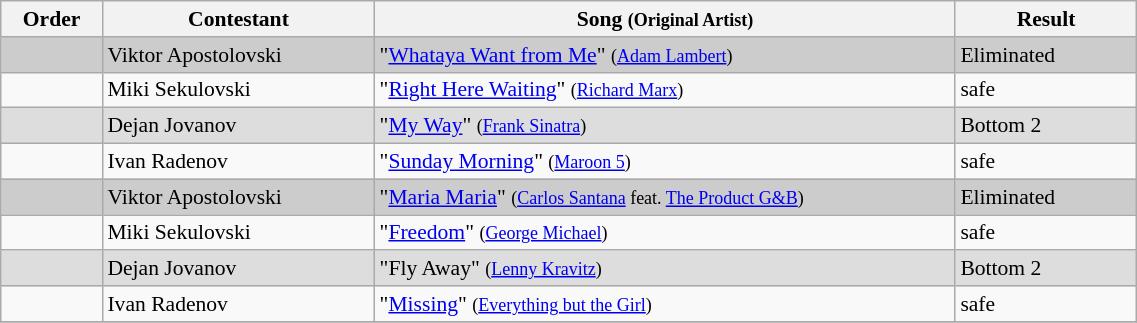<table class="wikitable" style="font-size:90%; width:60%; text-align: left;">
<tr>
<th width="05%">Order</th>
<th width="15%">Contestant</th>
<th width="32%">Song <small>(Original Artist)</small></th>
<th width="10%">Result</th>
</tr>
<tr>
<td bgcolor="CCCCCC"></td>
<td bgcolor="CCCCCC">Viktor Apostolovski</td>
<td bgcolor="CCCCCC">"<a href='#'>Whataya Want from Me</a>" <small>(<a href='#'>Adam Lambert</a>)</small></td>
<td bgcolor="CCCCCC">Eliminated</td>
</tr>
<tr>
<td></td>
<td>Miki Sekulovski</td>
<td>"<a href='#'>Right Here Waiting</a>" <small>(<a href='#'>Richard Marx</a>)</small></td>
<td>safe</td>
</tr>
<tr>
<td bgcolor="DDDDDD"></td>
<td bgcolor="DDDDDD">Dejan Jovanov</td>
<td bgcolor="DDDDDD">"<a href='#'>My Way</a>" <small>(<a href='#'>Frank Sinatra</a>)</small></td>
<td bgcolor="DDDDDD">Bottom 2</td>
</tr>
<tr>
<td></td>
<td>Ivan Radenov</td>
<td>"<a href='#'>Sunday Morning</a>" <small>(<a href='#'>Maroon 5</a>)</small></td>
<td>safe</td>
</tr>
<tr>
<td bgcolor="CCCCCC"></td>
<td bgcolor="CCCCCC">Viktor Apostolovski</td>
<td bgcolor="CCCCCC">"<a href='#'>Maria Maria</a>" <small>(<a href='#'>Carlos Santana</a> feat. <a href='#'>The Product G&B</a>)</small></td>
<td bgcolor="CCCCCC">Eliminated</td>
</tr>
<tr>
<td></td>
<td>Miki Sekulovski</td>
<td>"<a href='#'>Freedom</a>" <small>(<a href='#'>George Michael</a>)</small></td>
<td>safe</td>
</tr>
<tr>
<td bgcolor="DDDDDD"></td>
<td bgcolor="DDDDDD">Dejan Jovanov</td>
<td bgcolor="DDDDDD">"Fly Away" <small>(<a href='#'>Lenny Kravitz</a>)</small></td>
<td bgcolor="DDDDDD">Bottom 2</td>
</tr>
<tr>
<td></td>
<td>Ivan Radenov</td>
<td>"<a href='#'>Missing</a>" <small>(<a href='#'>Everything but the Girl</a>)</small></td>
<td>safe</td>
</tr>
<tr>
</tr>
</table>
